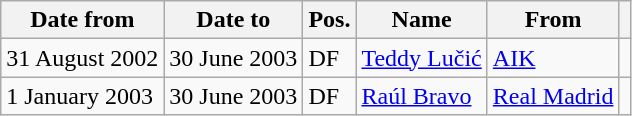<table class="wikitable">
<tr>
<th>Date from</th>
<th>Date to</th>
<th>Pos.</th>
<th>Name</th>
<th>From</th>
<th></th>
</tr>
<tr>
<td>31 August 2002</td>
<td>30 June 2003</td>
<td>DF</td>
<td> <a href='#'>Teddy Lučić</a></td>
<td> <a href='#'>AIK</a></td>
<td></td>
</tr>
<tr>
<td>1 January 2003</td>
<td>30 June 2003</td>
<td>DF</td>
<td> <a href='#'>Raúl Bravo</a></td>
<td> <a href='#'>Real Madrid</a></td>
<td></td>
</tr>
</table>
